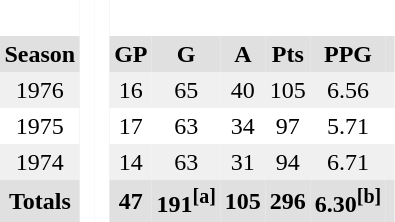<table BORDER="0" CELLPADDING="3" CELLSPACING="0">
<tr ALIGN="center" bgcolor="#e0e0e0">
<th colspan="1" bgcolor="#ffffff"> </th>
<th rowspan="99" bgcolor="#ffffff"> </th>
<th rowspan="99" bgcolor="#ffffff"> </th>
</tr>
<tr ALIGN="center" bgcolor="#e0e0e0">
<th>Season</th>
<th>GP</th>
<th>G</th>
<th>A</th>
<th>Pts</th>
<th>PPG</th>
<th></th>
</tr>
<tr ALIGN="center" bgcolor="#f0f0f0">
<td>1976</td>
<td>16</td>
<td>65</td>
<td>40</td>
<td>105</td>
<td>6.56</td>
<td></td>
</tr>
<tr ALIGN="center">
<td>1975</td>
<td>17</td>
<td>63</td>
<td>34</td>
<td>97</td>
<td>5.71</td>
<td></td>
</tr>
<tr ALIGN="center" bgcolor="#f0f0f0">
<td>1974</td>
<td>14</td>
<td>63</td>
<td>31</td>
<td>94</td>
<td>6.71</td>
<td></td>
</tr>
<tr ALIGN="center" bgcolor="#e0e0e0">
<th colspan="1.5">Totals</th>
<th>47</th>
<th>191<sup><strong>[a]</strong></sup></th>
<th>105</th>
<th>296</th>
<th>6.30<sup><strong>[b]</strong></sup></th>
<th></th>
</tr>
</table>
